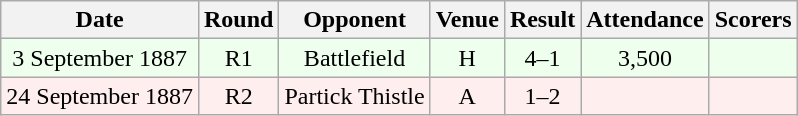<table class="wikitable sortable" style="font-size:100%; text-align:center">
<tr>
<th>Date</th>
<th>Round</th>
<th>Opponent</th>
<th>Venue</th>
<th>Result</th>
<th>Attendance</th>
<th>Scorers</th>
</tr>
<tr bgcolor = "#EEFFEE">
<td>3 September 1887</td>
<td>R1</td>
<td>Battlefield</td>
<td>H</td>
<td>4–1</td>
<td>3,500</td>
<td></td>
</tr>
<tr bgcolor = "#FFEEEE">
<td>24 September 1887</td>
<td>R2</td>
<td>Partick Thistle</td>
<td>A</td>
<td>1–2</td>
<td></td>
<td></td>
</tr>
</table>
